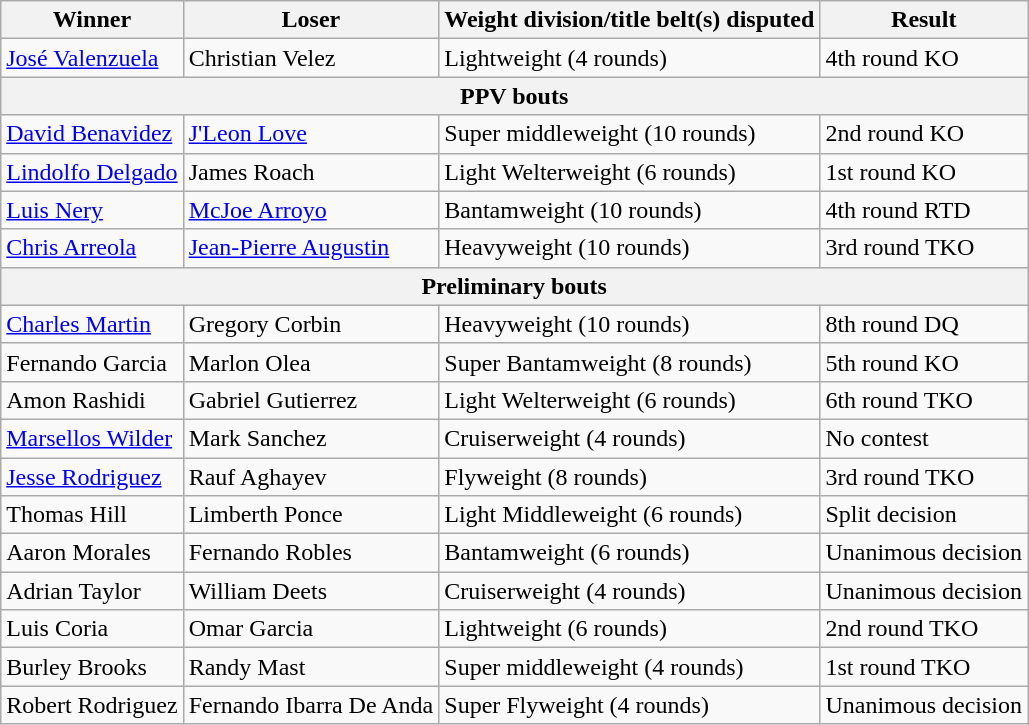<table class=wikitable>
<tr>
<th>Winner</th>
<th>Loser</th>
<th>Weight division/title belt(s) disputed</th>
<th>Result</th>
</tr>
<tr>
<td> <a href='#'>José Valenzuela</a></td>
<td> Christian Velez</td>
<td>Lightweight (4 rounds)</td>
<td>4th round KO</td>
</tr>
<tr>
<th colspan=4>PPV bouts</th>
</tr>
<tr>
<td> <a href='#'>David Benavidez</a></td>
<td> <a href='#'>J'Leon Love</a></td>
<td>Super middleweight (10 rounds)</td>
<td>2nd round KO</td>
</tr>
<tr>
<td> <a href='#'>Lindolfo Delgado</a></td>
<td> James Roach</td>
<td>Light Welterweight (6 rounds)</td>
<td>1st round KO</td>
</tr>
<tr>
<td> <a href='#'>Luis Nery</a></td>
<td> <a href='#'>McJoe Arroyo</a></td>
<td>Bantamweight (10 rounds)</td>
<td>4th round RTD</td>
</tr>
<tr>
<td> <a href='#'>Chris Arreola</a></td>
<td> <a href='#'>Jean-Pierre Augustin</a></td>
<td>Heavyweight (10 rounds)</td>
<td>3rd round TKO</td>
</tr>
<tr>
<th colspan=4>Preliminary bouts</th>
</tr>
<tr>
<td> <a href='#'>Charles Martin</a></td>
<td> Gregory Corbin</td>
<td>Heavyweight (10 rounds)</td>
<td>8th round DQ</td>
</tr>
<tr>
<td> Fernando Garcia</td>
<td> Marlon Olea</td>
<td>Super Bantamweight (8 rounds)</td>
<td>5th round KO</td>
</tr>
<tr>
<td> Amon Rashidi</td>
<td> Gabriel Gutierrez</td>
<td>Light Welterweight (6 rounds)</td>
<td>6th round TKO</td>
</tr>
<tr>
<td> <a href='#'>Marsellos Wilder</a></td>
<td> Mark Sanchez</td>
<td>Cruiserweight (4 rounds)</td>
<td>No contest</td>
</tr>
<tr>
<td> <a href='#'>Jesse Rodriguez</a></td>
<td> Rauf Aghayev</td>
<td>Flyweight (8 rounds)</td>
<td>3rd round TKO</td>
</tr>
<tr>
<td> Thomas Hill</td>
<td> Limberth Ponce</td>
<td>Light Middleweight (6 rounds)</td>
<td>Split decision</td>
</tr>
<tr>
<td> Aaron Morales</td>
<td> Fernando Robles</td>
<td>Bantamweight (6 rounds)</td>
<td>Unanimous decision</td>
</tr>
<tr>
<td> Adrian Taylor</td>
<td> William Deets</td>
<td>Cruiserweight (4 rounds)</td>
<td>Unanimous decision</td>
</tr>
<tr>
<td> Luis Coria</td>
<td> Omar Garcia</td>
<td>Lightweight (6 rounds)</td>
<td>2nd round TKO</td>
</tr>
<tr>
<td> Burley Brooks</td>
<td> Randy Mast</td>
<td>Super middleweight (4 rounds)</td>
<td>1st round TKO</td>
</tr>
<tr>
<td> Robert Rodriguez</td>
<td> Fernando Ibarra De Anda</td>
<td>Super Flyweight (4 rounds)</td>
<td>Unanimous decision</td>
</tr>
</table>
